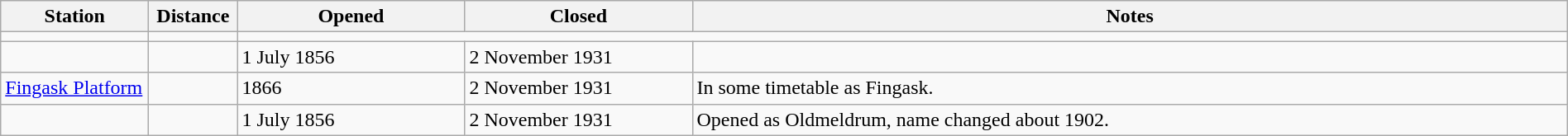<table class="wikitable" style="width:100%; margin-right:0;">
<tr>
<th scope="col" style="width:7em; text-align:center;">Station</th>
<th scope="col" style="width:4em; text-align:center;">Distance</th>
<th scope="col" style="width:11em;">Opened</th>
<th scope="col" style="width:11em;">Closed</th>
<th scope="col" class="unsortable">Notes</th>
</tr>
<tr>
<td></td>
<td></td>
<td colspan=3><strong></strong></td>
</tr>
<tr>
<td></td>
<td></td>
<td>1 July 1856</td>
<td>2 November 1931</td>
<td></td>
</tr>
<tr>
<td><a href='#'>Fingask Platform</a></td>
<td></td>
<td>1866</td>
<td>2 November 1931</td>
<td>In some timetable as Fingask.</td>
</tr>
<tr>
<td></td>
<td></td>
<td>1 July 1856</td>
<td>2 November 1931</td>
<td>Opened as Oldmeldrum, name changed about 1902.</td>
</tr>
</table>
